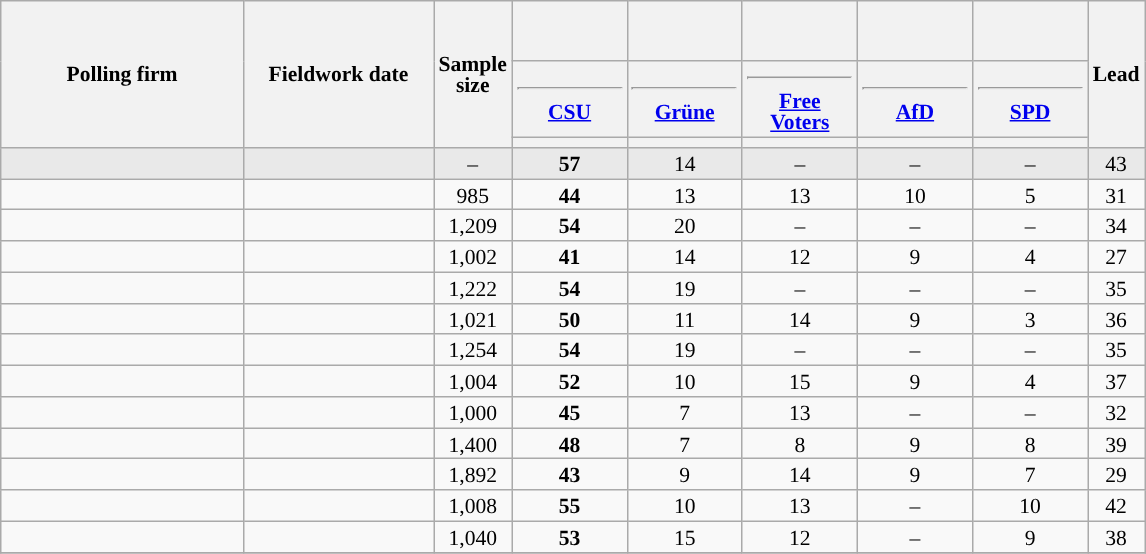<table class="wikitable sortable" style="text-align:center;font-size:90%;line-height:14px;">
<tr style="height:40px;">
<th style="width:155px;" rowspan="3">Polling firm</th>
<th style="width:120px;" rowspan="3">Fieldwork date</th>
<th style="width:35px;" rowspan="3">Sample<br>size</th>
<th class="unsortable" style="width:70px;"></th>
<th class="unsortable" style="width:70px;"></th>
<th class="unsortable" style="width:70px;"></th>
<th class="unsortable" style="width:70px;"></th>
<th class="unsortable" style="width:70px;"></th>
<th style="width:30px;" rowspan="3">Lead</th>
</tr>
<tr>
<th class="unsortable" style="width:40px;"><hr><a href='#'>CSU</a></th>
<th class="unsortable" style="width:40px;"><hr><a href='#'>Grüne</a></th>
<th class="unsortable" style="width:40px;"><hr><a href='#'>Free Voters</a></th>
<th class="unsortable" style="width:40px;"><hr><a href='#'>AfD</a></th>
<th class="unsortable" style="width:40px;"><hr><a href='#'>SPD</a></th>
</tr>
<tr>
<th style="background:"></th>
<th style="background:"></th>
<th style="background:"></th>
<th style="background:"></th>
<th style="background:"></th>
</tr>
<tr style="background:#E9E9E9;">
<td></td>
<td></td>
<td>–</td>
<td><strong>57</strong></td>
<td>14</td>
<td>–</td>
<td>–</td>
<td>–</td>
<td style="background:">43</td>
</tr>
<tr>
<td></td>
<td></td>
<td>985</td>
<td><strong>44</strong></td>
<td>13</td>
<td>13</td>
<td>10</td>
<td>5</td>
<td style="background:">31</td>
</tr>
<tr>
<td></td>
<td></td>
<td>1,209</td>
<td><strong>54</strong></td>
<td>20</td>
<td>–</td>
<td>–</td>
<td>–</td>
<td style="background:">34</td>
</tr>
<tr>
<td></td>
<td></td>
<td>1,002</td>
<td><strong>41</strong></td>
<td>14</td>
<td>12</td>
<td>9</td>
<td>4</td>
<td style="background:">27</td>
</tr>
<tr>
<td></td>
<td></td>
<td>1,222</td>
<td><strong>54</strong></td>
<td>19</td>
<td>–</td>
<td>–</td>
<td>–</td>
<td style="background:">35</td>
</tr>
<tr>
<td></td>
<td></td>
<td>1,021</td>
<td><strong>50</strong></td>
<td>11</td>
<td>14</td>
<td>9</td>
<td>3</td>
<td style="background:">36</td>
</tr>
<tr>
<td></td>
<td></td>
<td>1,254</td>
<td><strong>54</strong></td>
<td>19</td>
<td>–</td>
<td>–</td>
<td>–</td>
<td style="background:">35</td>
</tr>
<tr>
<td></td>
<td></td>
<td>1,004</td>
<td><strong>52</strong></td>
<td>10</td>
<td>15</td>
<td>9</td>
<td>4</td>
<td style="background:">37</td>
</tr>
<tr>
<td></td>
<td></td>
<td>1,000</td>
<td><strong>45</strong></td>
<td>7</td>
<td>13</td>
<td>–</td>
<td>–</td>
<td style="background:">32</td>
</tr>
<tr>
<td></td>
<td></td>
<td>1,400</td>
<td><strong>48</strong></td>
<td>7</td>
<td>8</td>
<td>9</td>
<td>8</td>
<td style="background:">39</td>
</tr>
<tr>
<td></td>
<td></td>
<td>1,892</td>
<td><strong>43</strong></td>
<td>9</td>
<td>14</td>
<td>9</td>
<td>7</td>
<td style="background:">29</td>
</tr>
<tr>
<td></td>
<td></td>
<td>1,008</td>
<td><strong>55</strong></td>
<td>10</td>
<td>13</td>
<td>–</td>
<td>10</td>
<td style="background:">42</td>
</tr>
<tr>
<td></td>
<td></td>
<td>1,040</td>
<td><strong>53</strong></td>
<td>15</td>
<td>12</td>
<td>–</td>
<td>9</td>
<td style="background:">38</td>
</tr>
<tr>
</tr>
</table>
